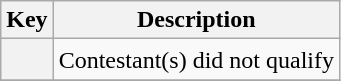<table class="wikitable">
<tr>
<th scope="col">Key</th>
<th scope="col">Description</th>
</tr>
<tr>
<th scope="row" style="text-align:center; height:20px; width:20px"></th>
<td>Contestant(s) did not qualify</td>
</tr>
<tr>
</tr>
</table>
